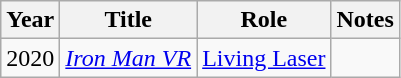<table class="wikitable sortable">
<tr>
<th>Year</th>
<th>Title</th>
<th>Role</th>
<th class="unsortable">Notes</th>
</tr>
<tr>
<td>2020</td>
<td><em><a href='#'>Iron Man VR</a></em></td>
<td><a href='#'>Living Laser</a></td>
<td></td>
</tr>
</table>
